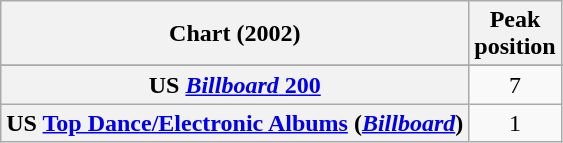<table class="wikitable sortable plainrowheaders" style="text-align:center">
<tr>
<th scope="col">Chart (2002)</th>
<th scope="col">Peak<br> position</th>
</tr>
<tr>
</tr>
<tr>
</tr>
<tr>
<th scope="row">US <a href='#'><em>Billboard</em> 200</a></th>
<td>7</td>
</tr>
<tr>
<th scope="row">US <a href='#'>Top Dance/Electronic Albums</a> (<em><a href='#'>Billboard</a></em>)</th>
<td>1</td>
</tr>
</table>
